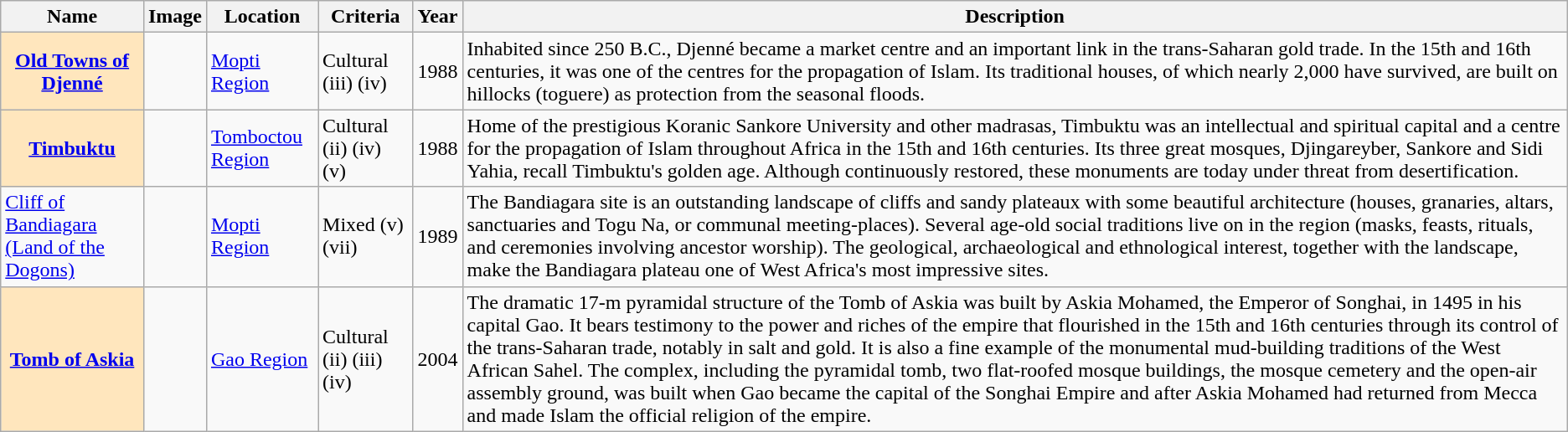<table class="wikitable sortable">
<tr>
<th>Name</th>
<th>Image</th>
<th>Location</th>
<th>Criteria</th>
<th>Year</th>
<th><strong>Description</strong></th>
</tr>
<tr>
<th scope="row" style="background:#ffe6bd;"><a href='#'>Old Towns of Djenné</a></th>
<td></td>
<td><a href='#'>Mopti Region</a><br></td>
<td>Cultural (iii) (iv)</td>
<td>1988</td>
<td>Inhabited since 250 B.C., Djenné became a market centre and an important link in the trans-Saharan gold trade. In the 15th and 16th centuries, it was one of the centres for the propagation of Islam. Its traditional houses, of which nearly 2,000 have survived, are built on hillocks (toguere) as protection from the seasonal floods.</td>
</tr>
<tr>
<th scope="row" style="background:#ffe6bd;"><a href='#'>Timbuktu</a></th>
<td></td>
<td><a href='#'>Tomboctou Region</a><br></td>
<td>Cultural (ii) (iv) (v)</td>
<td>1988</td>
<td>Home of the prestigious Koranic Sankore University and other madrasas, Timbuktu was an intellectual and spiritual capital and a centre for the propagation of Islam throughout Africa in the 15th and 16th centuries. Its three great mosques, Djingareyber, Sankore and Sidi Yahia, recall Timbuktu's golden age. Although continuously restored, these monuments are today under threat from desertification.</td>
</tr>
<tr>
<td><a href='#'>Cliff of Bandiagara (Land of the Dogons)</a></td>
<td></td>
<td><a href='#'>Mopti Region</a><br></td>
<td>Mixed (v) (vii)</td>
<td>1989</td>
<td>The Bandiagara site is an outstanding landscape of cliffs and sandy plateaux with some beautiful architecture (houses, granaries, altars, sanctuaries and Togu Na, or communal meeting-places). Several age-old social traditions live on in the region (masks, feasts, rituals, and ceremonies involving ancestor worship). The geological, archaeological and ethnological interest, together with the landscape, make the Bandiagara plateau one of West Africa's most impressive sites.</td>
</tr>
<tr>
<th scope="row" style="background:#ffe6bd;"><a href='#'>Tomb of Askia</a></th>
<td></td>
<td><a href='#'>Gao Region</a><br></td>
<td>Cultural (ii) (iii) (iv)</td>
<td>2004</td>
<td>The dramatic 17-m pyramidal structure of the Tomb of Askia was built by Askia Mohamed, the Emperor of Songhai, in 1495 in his capital Gao. It bears testimony to the power and riches of the empire that flourished in the 15th and 16th centuries through its control of the trans-Saharan trade, notably in salt and gold. It is also a fine example of the monumental mud-building traditions of the West African Sahel. The complex, including the pyramidal tomb, two flat-roofed mosque buildings, the mosque cemetery and the open-air assembly ground, was built when Gao became the capital of the Songhai Empire and after Askia Mohamed had returned from Mecca and made Islam the official religion of the empire.</td>
</tr>
</table>
